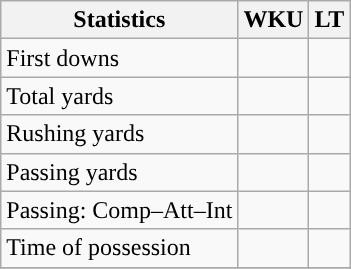<table class="wikitable" style="float: left;">
<tr>
<th>Statistics</th>
<th>WKU</th>
<th>LT</th>
</tr>
<tr>
<td>First downs</td>
<td></td>
<td></td>
</tr>
<tr>
<td>Total yards</td>
<td></td>
<td></td>
</tr>
<tr>
<td>Rushing yards</td>
<td></td>
<td></td>
</tr>
<tr>
<td>Passing yards</td>
<td></td>
<td></td>
</tr>
<tr>
<td>Passing: Comp–Att–Int</td>
<td></td>
<td></td>
</tr>
<tr>
<td>Time of possession</td>
<td></td>
<td></td>
</tr>
<tr>
</tr>
</table>
